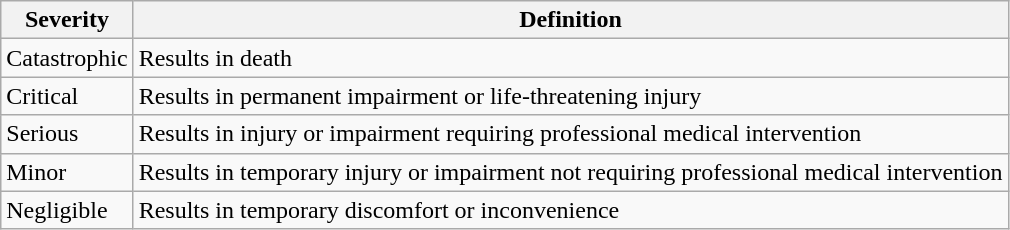<table class=wikitable>
<tr>
<th>Severity</th>
<th>Definition</th>
</tr>
<tr>
<td>Catastrophic</td>
<td>Results in death</td>
</tr>
<tr>
<td>Critical</td>
<td>Results in permanent impairment or life-threatening injury</td>
</tr>
<tr>
<td>Serious</td>
<td>Results in injury or impairment requiring professional medical intervention</td>
</tr>
<tr>
<td>Minor</td>
<td>Results in temporary injury or impairment not requiring professional medical intervention</td>
</tr>
<tr>
<td>Negligible</td>
<td>Results in temporary discomfort or inconvenience</td>
</tr>
</table>
